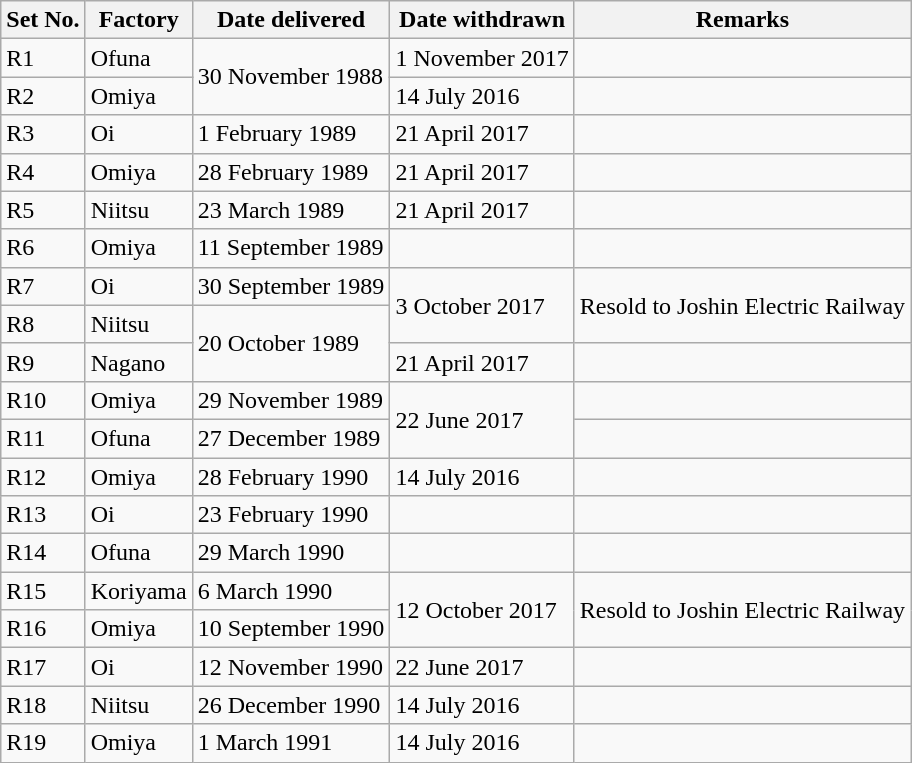<table class="wikitable">
<tr>
<th>Set No.</th>
<th>Factory</th>
<th>Date delivered</th>
<th>Date withdrawn</th>
<th>Remarks</th>
</tr>
<tr>
<td>R1</td>
<td>Ofuna</td>
<td rowspan="2">30 November 1988</td>
<td>1 November 2017</td>
<td></td>
</tr>
<tr>
<td>R2</td>
<td>Omiya</td>
<td>14 July 2016</td>
<td></td>
</tr>
<tr>
<td>R3</td>
<td>Oi</td>
<td>1 February 1989</td>
<td>21 April 2017</td>
<td></td>
</tr>
<tr>
<td>R4</td>
<td>Omiya</td>
<td>28 February 1989</td>
<td>21 April 2017</td>
<td></td>
</tr>
<tr>
<td>R5</td>
<td>Niitsu</td>
<td>23 March 1989</td>
<td>21 April 2017</td>
<td></td>
</tr>
<tr>
<td>R6</td>
<td>Omiya</td>
<td>11 September 1989</td>
<td> </td>
<td></td>
</tr>
<tr>
<td>R7</td>
<td>Oi</td>
<td>30 September 1989</td>
<td rowspan="2">3 October 2017</td>
<td rowspan="2">Resold to Joshin Electric Railway</td>
</tr>
<tr>
<td>R8</td>
<td>Niitsu</td>
<td rowspan="2">20 October 1989</td>
</tr>
<tr>
<td>R9</td>
<td>Nagano</td>
<td>21 April 2017</td>
<td></td>
</tr>
<tr>
<td>R10</td>
<td>Omiya</td>
<td>29 November 1989</td>
<td rowspan="2">22 June 2017</td>
<td></td>
</tr>
<tr>
<td>R11</td>
<td>Ofuna</td>
<td>27 December 1989</td>
<td></td>
</tr>
<tr>
<td>R12</td>
<td>Omiya</td>
<td>28 February 1990</td>
<td>14 July 2016</td>
<td></td>
</tr>
<tr>
<td>R13</td>
<td>Oi</td>
<td>23 February 1990</td>
<td> </td>
<td></td>
</tr>
<tr>
<td>R14</td>
<td>Ofuna</td>
<td>29 March 1990</td>
<td> </td>
<td></td>
</tr>
<tr>
<td>R15</td>
<td>Koriyama</td>
<td>6 March 1990</td>
<td rowspan="2">12 October 2017</td>
<td rowspan="2">Resold to Joshin Electric Railway</td>
</tr>
<tr>
<td>R16</td>
<td>Omiya</td>
<td>10 September 1990</td>
</tr>
<tr>
<td>R17</td>
<td>Oi</td>
<td>12 November 1990</td>
<td>22 June 2017</td>
<td></td>
</tr>
<tr>
<td>R18</td>
<td>Niitsu</td>
<td>26 December 1990</td>
<td>14 July 2016</td>
<td></td>
</tr>
<tr>
<td>R19</td>
<td>Omiya</td>
<td>1 March 1991</td>
<td>14 July 2016</td>
<td></td>
</tr>
</table>
